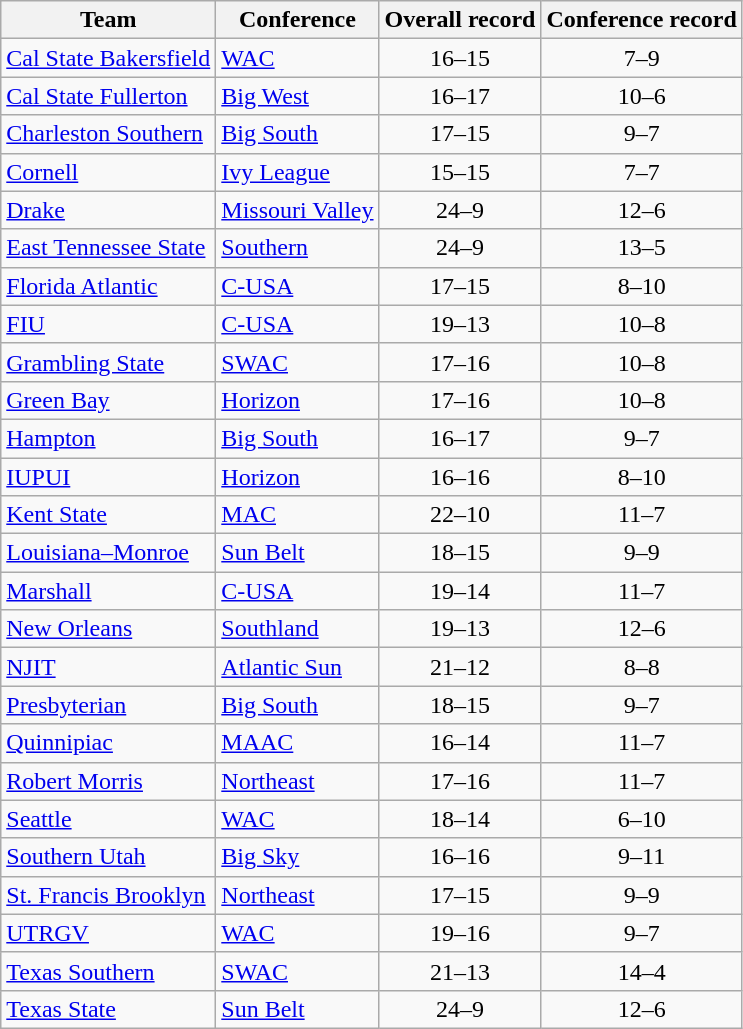<table class="wikitable sortable" style="text-align:center">
<tr>
<th>Team</th>
<th>Conference</th>
<th data-sort-type="number">Overall record</th>
<th data-sort-type="number">Conference record</th>
</tr>
<tr>
<td align=left><a href='#'>Cal State Bakersfield</a></td>
<td align=left><a href='#'>WAC</a></td>
<td>16–15</td>
<td>7–9</td>
</tr>
<tr>
<td align=left><a href='#'>Cal State Fullerton</a></td>
<td align=left><a href='#'>Big West</a></td>
<td>16–17</td>
<td>10–6</td>
</tr>
<tr>
<td align=left><a href='#'>Charleston Southern</a></td>
<td align=left><a href='#'>Big South</a></td>
<td>17–15</td>
<td>9–7</td>
</tr>
<tr>
<td align=left><a href='#'>Cornell</a></td>
<td align=left><a href='#'>Ivy League</a></td>
<td>15–15</td>
<td>7–7</td>
</tr>
<tr>
<td align=left><a href='#'>Drake</a></td>
<td align=left><a href='#'>Missouri Valley</a></td>
<td>24–9</td>
<td>12–6</td>
</tr>
<tr>
<td align=left><a href='#'>East Tennessee State</a></td>
<td align=left><a href='#'>Southern</a></td>
<td>24–9</td>
<td>13–5</td>
</tr>
<tr>
<td align=left><a href='#'>Florida Atlantic</a></td>
<td align=left><a href='#'>C-USA</a></td>
<td>17–15</td>
<td>8–10</td>
</tr>
<tr>
<td align=left><a href='#'>FIU</a></td>
<td align=left><a href='#'>C-USA</a></td>
<td>19–13</td>
<td>10–8</td>
</tr>
<tr>
<td align=left><a href='#'>Grambling State</a></td>
<td align=left><a href='#'>SWAC</a></td>
<td>17–16</td>
<td>10–8</td>
</tr>
<tr>
<td align=left><a href='#'>Green Bay</a></td>
<td align=left><a href='#'>Horizon</a></td>
<td>17–16</td>
<td>10–8</td>
</tr>
<tr>
<td align=left><a href='#'>Hampton</a></td>
<td align=left><a href='#'>Big South</a></td>
<td>16–17</td>
<td>9–7</td>
</tr>
<tr>
<td align=left><a href='#'>IUPUI</a></td>
<td align=left><a href='#'>Horizon</a></td>
<td>16–16</td>
<td>8–10</td>
</tr>
<tr>
<td align=left><a href='#'>Kent State</a></td>
<td align=left><a href='#'>MAC</a></td>
<td>22–10</td>
<td>11–7</td>
</tr>
<tr>
<td align=left><a href='#'>Louisiana–Monroe</a></td>
<td align=left><a href='#'>Sun Belt</a></td>
<td>18–15</td>
<td>9–9</td>
</tr>
<tr>
<td align=left><a href='#'>Marshall</a></td>
<td align=left><a href='#'>C-USA</a></td>
<td>19–14</td>
<td>11–7</td>
</tr>
<tr>
<td align=left><a href='#'>New Orleans</a></td>
<td align=left><a href='#'>Southland</a></td>
<td>19–13</td>
<td>12–6</td>
</tr>
<tr>
<td align=left><a href='#'>NJIT</a></td>
<td align=left><a href='#'>Atlantic Sun</a></td>
<td>21–12</td>
<td>8–8</td>
</tr>
<tr>
<td align=left><a href='#'>Presbyterian</a></td>
<td align=left><a href='#'>Big South</a></td>
<td>18–15</td>
<td>9–7</td>
</tr>
<tr>
<td align=left><a href='#'>Quinnipiac</a></td>
<td align=left><a href='#'>MAAC</a></td>
<td>16–14</td>
<td>11–7</td>
</tr>
<tr>
<td align=left><a href='#'>Robert Morris</a></td>
<td align=left><a href='#'>Northeast</a></td>
<td>17–16</td>
<td>11–7</td>
</tr>
<tr>
<td align=left><a href='#'>Seattle</a></td>
<td align=left><a href='#'>WAC</a></td>
<td>18–14</td>
<td>6–10</td>
</tr>
<tr>
<td align=left><a href='#'>Southern Utah</a></td>
<td align=left><a href='#'>Big Sky</a></td>
<td>16–16</td>
<td>9–11</td>
</tr>
<tr>
<td align=left><a href='#'>St. Francis Brooklyn</a></td>
<td align=left><a href='#'>Northeast</a></td>
<td>17–15</td>
<td>9–9</td>
</tr>
<tr>
<td align=left><a href='#'>UTRGV</a></td>
<td align=left><a href='#'>WAC</a></td>
<td>19–16</td>
<td>9–7</td>
</tr>
<tr>
<td align=left><a href='#'>Texas Southern</a></td>
<td align=left><a href='#'>SWAC</a></td>
<td>21–13</td>
<td>14–4</td>
</tr>
<tr>
<td align=left><a href='#'>Texas State</a></td>
<td align=left><a href='#'>Sun Belt</a></td>
<td>24–9</td>
<td>12–6</td>
</tr>
</table>
